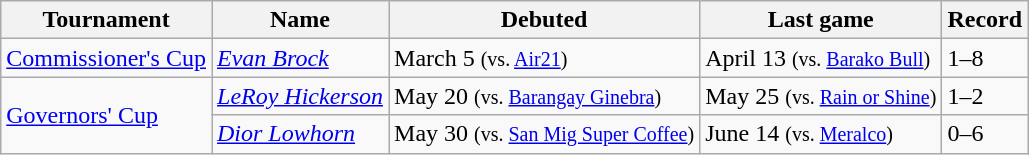<table class="wikitable">
<tr>
<th>Tournament</th>
<th>Name</th>
<th>Debuted</th>
<th>Last game</th>
<th>Record</th>
</tr>
<tr>
<td><a href='#'>Commissioner's Cup</a></td>
<td><em><a href='#'>Evan Brock</a></em></td>
<td>March 5 <small>(vs. <a href='#'>Air21</a>)</small></td>
<td>April 13 <small>(vs. <a href='#'>Barako Bull</a>)</small></td>
<td>1–8</td>
</tr>
<tr>
<td rowspan=2><a href='#'>Governors' Cup</a></td>
<td><em><a href='#'>LeRoy Hickerson</a></em></td>
<td>May 20 <small>(vs. <a href='#'>Barangay Ginebra</a>)</small></td>
<td>May 25 <small>(vs. <a href='#'>Rain or Shine</a>)</small></td>
<td>1–2</td>
</tr>
<tr>
<td><em><a href='#'>Dior Lowhorn</a></em></td>
<td>May 30 <small>(vs. <a href='#'>San Mig Super Coffee</a>)</small></td>
<td>June 14 <small>(vs. <a href='#'>Meralco</a>)</small></td>
<td>0–6</td>
</tr>
</table>
